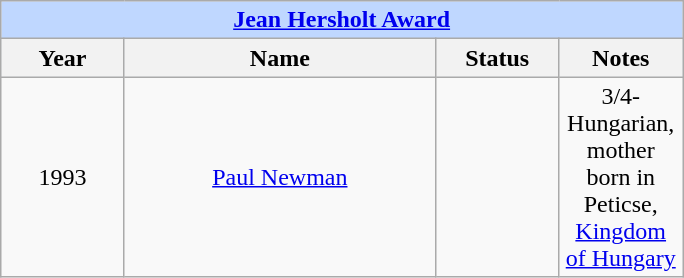<table class="wikitable" style="text-align: center">
<tr style="background:#bfd7ff;">
<td colspan="6" style="text-align:center;"><strong><a href='#'>Jean Hersholt Award</a></strong></td>
</tr>
<tr style="background:#ebf5ff;">
<th style="width:075px;">Year</th>
<th style="width:200px;">Name</th>
<th style="width:075px;">Status</th>
<th style="width:075px;">Notes</th>
</tr>
<tr>
<td>1993</td>
<td><a href='#'>Paul Newman</a></td>
<td></td>
<td>3/4-Hungarian, mother born in Peticse, <a href='#'>Kingdom of Hungary</a></td>
</tr>
</table>
